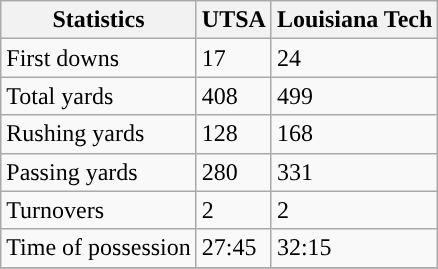<table class="wikitable" style="float: left;">
<tr>
<th>Statistics</th>
<th>UTSA</th>
<th>Louisiana Tech</th>
</tr>
<tr>
<td>First downs</td>
<td>17</td>
<td>24</td>
</tr>
<tr>
<td>Total yards</td>
<td>408</td>
<td>499</td>
</tr>
<tr>
<td>Rushing yards</td>
<td>128</td>
<td>168</td>
</tr>
<tr>
<td>Passing yards</td>
<td>280</td>
<td>331</td>
</tr>
<tr>
<td>Turnovers</td>
<td>2</td>
<td>2</td>
</tr>
<tr>
<td>Time of possession</td>
<td>27:45</td>
<td>32:15</td>
</tr>
<tr>
</tr>
</table>
